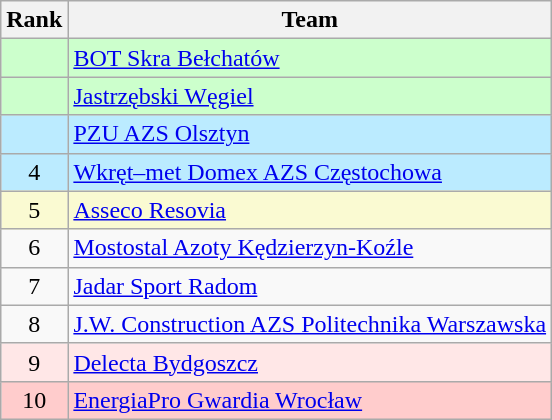<table class="wikitable" style="white-space: nowrap; width:25%;">
<tr>
<th width=15%>Rank</th>
<th>Team</th>
</tr>
<tr bgcolor=#CCFFCC>
<td style="text-align:center;"></td>
<td><a href='#'>BOT Skra Bełchatów</a></td>
</tr>
<tr bgcolor=#CCFFCC>
<td style="text-align:center;"></td>
<td><a href='#'>Jastrzębski Węgiel</a></td>
</tr>
<tr bgcolor=#BBEBFF>
<td style="text-align:center;"></td>
<td><a href='#'>PZU AZS Olsztyn</a></td>
</tr>
<tr bgcolor=#BBEBFF>
<td style="text-align:center;">4</td>
<td><a href='#'>Wkręt–met Domex AZS Częstochowa</a></td>
</tr>
<tr bgcolor=#FAFAD2>
<td style="text-align:center;">5</td>
<td><a href='#'>Asseco Resovia</a></td>
</tr>
<tr>
<td style="text-align:center;">6</td>
<td><a href='#'>Mostostal Azoty Kędzierzyn-Koźle</a></td>
</tr>
<tr>
<td style="text-align:center;">7</td>
<td><a href='#'>Jadar Sport Radom</a></td>
</tr>
<tr>
<td style="text-align:center;">8</td>
<td><a href='#'>J.W. Construction AZS Politechnika Warszawska</a></td>
</tr>
<tr bgcolor=#FFE7E7>
<td style="text-align:center;">9</td>
<td><a href='#'>Delecta Bydgoszcz</a></td>
</tr>
<tr bgcolor=#FFCCCC>
<td style="text-align:center;">10</td>
<td><a href='#'>EnergiaPro Gwardia Wrocław</a></td>
</tr>
</table>
